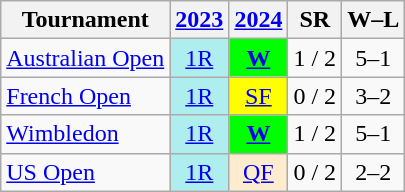<table class=wikitable style=text-align:center>
<tr>
<th>Tournament</th>
<th><a href='#'>2023</a></th>
<th><a href='#'>2024</a></th>
<th>SR</th>
<th>W–L</th>
</tr>
<tr>
<td align=left><a href='#'>Australian Open</a></td>
<td bgcolor=afeeee><a href='#'>1R</a></td>
<td bgcolor=lime><a href='#'><strong>W</strong></a></td>
<td>1 / 2</td>
<td>5–1</td>
</tr>
<tr>
<td align=left><a href='#'>French Open</a></td>
<td bgcolor=afeeee><a href='#'>1R</a></td>
<td bgcolor=yellow><a href='#'>SF</a></td>
<td>0 / 2</td>
<td>3–2</td>
</tr>
<tr>
<td align=left><a href='#'>Wimbledon</a></td>
<td bgcolor=afeeee><a href='#'>1R</a></td>
<td bgcolor=lime><a href='#'><strong>W</strong></a></td>
<td>1 / 2</td>
<td>5–1</td>
</tr>
<tr>
<td align=left><a href='#'>US Open</a></td>
<td bgcolor=afeeee><a href='#'>1R</a></td>
<td bgcolor=ffebcd><a href='#'>QF</a></td>
<td>0 / 2</td>
<td>2–2</td>
</tr>
</table>
